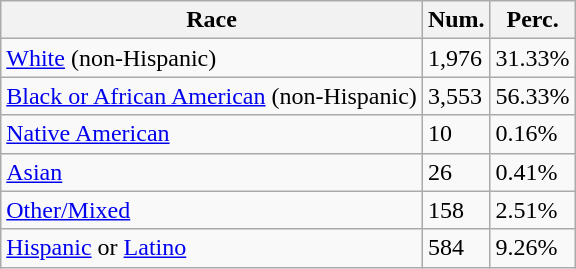<table class="wikitable">
<tr>
<th>Race</th>
<th>Num.</th>
<th>Perc.</th>
</tr>
<tr>
<td><a href='#'>White</a> (non-Hispanic)</td>
<td>1,976</td>
<td>31.33%</td>
</tr>
<tr>
<td><a href='#'>Black or African American</a> (non-Hispanic)</td>
<td>3,553</td>
<td>56.33%</td>
</tr>
<tr>
<td><a href='#'>Native American</a></td>
<td>10</td>
<td>0.16%</td>
</tr>
<tr>
<td><a href='#'>Asian</a></td>
<td>26</td>
<td>0.41%</td>
</tr>
<tr>
<td><a href='#'>Other/Mixed</a></td>
<td>158</td>
<td>2.51%</td>
</tr>
<tr>
<td><a href='#'>Hispanic</a> or <a href='#'>Latino</a></td>
<td>584</td>
<td>9.26%</td>
</tr>
</table>
